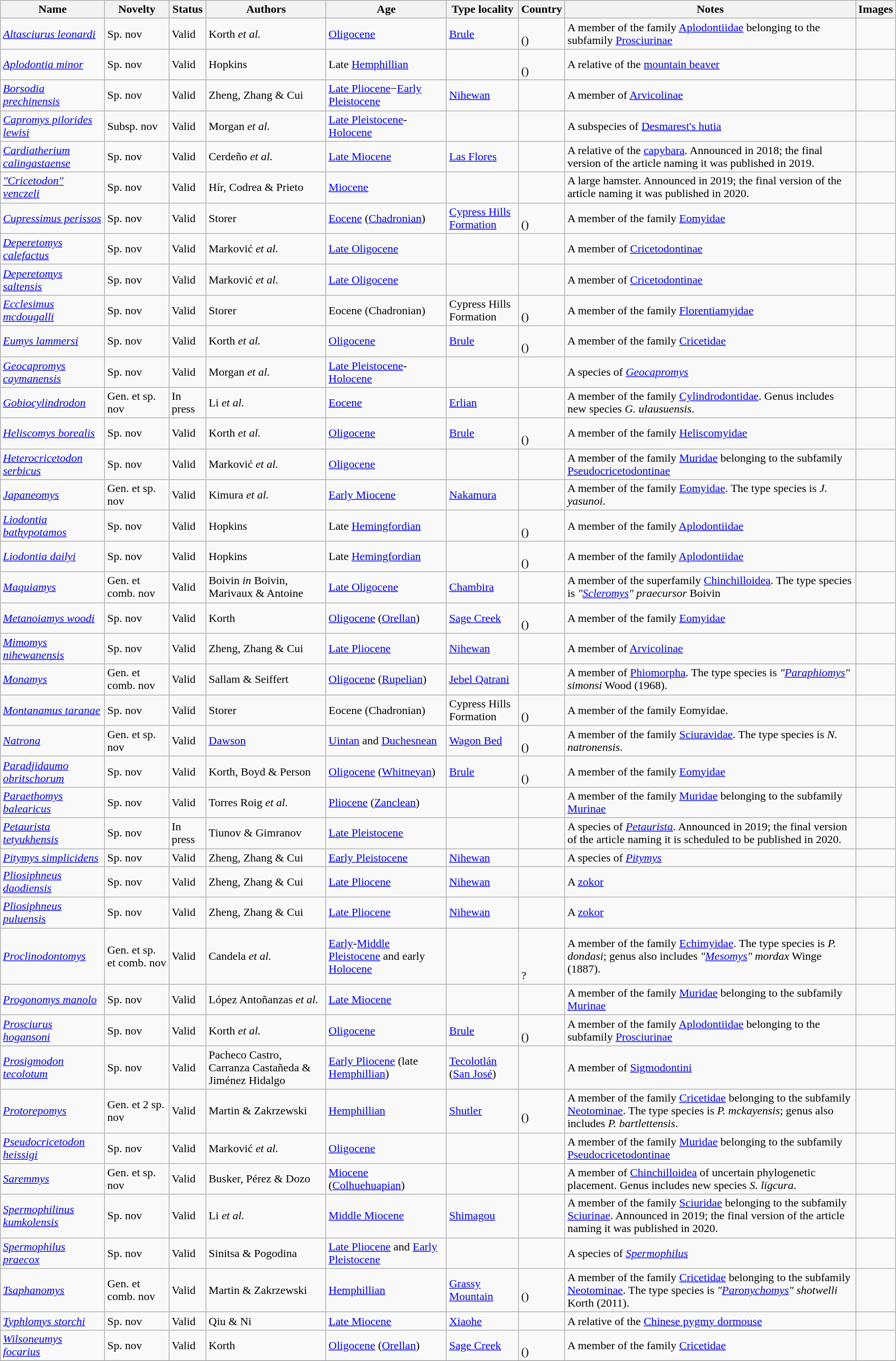<table class="wikitable sortable" align="center" width="100%">
<tr>
<th>Name</th>
<th>Novelty</th>
<th>Status</th>
<th>Authors</th>
<th>Age</th>
<th>Type locality</th>
<th>Country</th>
<th>Notes</th>
<th>Images</th>
</tr>
<tr>
<td><em><a href='#'>Altasciurus leonardi</a></em></td>
<td>Sp. nov</td>
<td>Valid</td>
<td>Korth <em>et al.</em></td>
<td><a href='#'>Oligocene</a></td>
<td><a href='#'>Brule</a></td>
<td><br>()</td>
<td>A member of the family <a href='#'>Aplodontiidae</a> belonging to the subfamily <a href='#'>Prosciurinae</a></td>
<td></td>
</tr>
<tr>
<td><em><a href='#'>Aplodontia minor</a></em></td>
<td>Sp. nov</td>
<td>Valid</td>
<td>Hopkins</td>
<td>Late <a href='#'>Hemphillian</a></td>
<td></td>
<td><br>()</td>
<td>A relative of the <a href='#'>mountain beaver</a></td>
<td></td>
</tr>
<tr>
<td><em><a href='#'>Borsodia prechinensis</a></em></td>
<td>Sp. nov</td>
<td>Valid</td>
<td>Zheng, Zhang & Cui</td>
<td><a href='#'>Late Pliocene</a>−<a href='#'>Early Pleistocene</a></td>
<td><a href='#'>Nihewan</a></td>
<td></td>
<td>A member of <a href='#'>Arvicolinae</a></td>
<td></td>
</tr>
<tr>
<td><em><a href='#'>Capromys pilorides lewisi</a></em></td>
<td>Subsp. nov</td>
<td>Valid</td>
<td>Morgan <em>et al.</em></td>
<td><a href='#'>Late Pleistocene</a>-<a href='#'>Holocene</a></td>
<td></td>
<td></td>
<td>A subspecies of <a href='#'>Desmarest's hutia</a></td>
<td></td>
</tr>
<tr>
<td><em><a href='#'>Cardiatherium calingastaense</a></em></td>
<td>Sp. nov</td>
<td>Valid</td>
<td>Cerdeño <em>et al.</em></td>
<td><a href='#'>Late Miocene</a></td>
<td><a href='#'>Las Flores</a></td>
<td></td>
<td>A relative of the <a href='#'>capybara</a>. Announced in 2018; the final version of the article naming it was published in 2019.</td>
<td></td>
</tr>
<tr>
<td><em><a href='#'>"Cricetodon" venczeli</a></em></td>
<td>Sp. nov</td>
<td>Valid</td>
<td>Hír, Codrea & Prieto</td>
<td><a href='#'>Miocene</a></td>
<td></td>
<td></td>
<td>A large hamster. Announced in 2019; the final version of the article naming it was published in 2020.</td>
<td></td>
</tr>
<tr>
<td><em><a href='#'>Cupressimus perissos</a></em></td>
<td>Sp. nov</td>
<td>Valid</td>
<td>Storer</td>
<td><a href='#'>Eocene</a> (<a href='#'>Chadronian</a>)</td>
<td><a href='#'>Cypress Hills Formation</a></td>
<td><br>()</td>
<td>A member of the family <a href='#'>Eomyidae</a></td>
<td></td>
</tr>
<tr>
<td><em><a href='#'>Deperetomys calefactus</a></em></td>
<td>Sp. nov</td>
<td>Valid</td>
<td>Marković <em>et al.</em></td>
<td><a href='#'>Late Oligocene</a></td>
<td></td>
<td></td>
<td>A member of <a href='#'>Cricetodontinae</a></td>
<td></td>
</tr>
<tr>
<td><em><a href='#'>Deperetomys saltensis</a></em></td>
<td>Sp. nov</td>
<td>Valid</td>
<td>Marković <em>et al.</em></td>
<td><a href='#'>Late Oligocene</a></td>
<td></td>
<td></td>
<td>A member of <a href='#'>Cricetodontinae</a></td>
<td></td>
</tr>
<tr>
<td><em><a href='#'>Ecclesimus mcdougalli</a></em></td>
<td>Sp. nov</td>
<td>Valid</td>
<td>Storer</td>
<td>Eocene (Chadronian)</td>
<td>Cypress Hills Formation</td>
<td><br>()</td>
<td>A member of the family <a href='#'>Florentiamyidae</a></td>
<td></td>
</tr>
<tr>
<td><em><a href='#'>Eumys lammersi</a></em></td>
<td>Sp. nov</td>
<td>Valid</td>
<td>Korth <em>et al.</em></td>
<td><a href='#'>Oligocene</a></td>
<td><a href='#'>Brule</a></td>
<td><br>()</td>
<td>A member of the family <a href='#'>Cricetidae</a></td>
<td></td>
</tr>
<tr>
<td><em><a href='#'>Geocapromys caymanensis</a></em></td>
<td>Sp. nov</td>
<td>Valid</td>
<td>Morgan <em>et al.</em></td>
<td><a href='#'>Late Pleistocene</a>-<a href='#'>Holocene</a></td>
<td></td>
<td></td>
<td>A species of <em><a href='#'>Geocapromys</a></em></td>
<td></td>
</tr>
<tr>
<td><em><a href='#'>Gobiocylindrodon</a></em></td>
<td>Gen. et sp. nov</td>
<td>In press</td>
<td>Li <em>et al.</em></td>
<td><a href='#'>Eocene</a></td>
<td><a href='#'>Erlian</a></td>
<td></td>
<td>A member of the family <a href='#'>Cylindrodontidae</a>. Genus includes new species <em>G. ulausuensis</em>.</td>
<td></td>
</tr>
<tr>
<td><em><a href='#'>Heliscomys borealis</a></em></td>
<td>Sp. nov</td>
<td>Valid</td>
<td>Korth <em>et al.</em></td>
<td><a href='#'>Oligocene</a></td>
<td><a href='#'>Brule</a></td>
<td><br>()</td>
<td>A member of the family <a href='#'>Heliscomyidae</a></td>
<td></td>
</tr>
<tr>
<td><em><a href='#'>Heterocricetodon serbicus</a></em></td>
<td>Sp. nov</td>
<td>Valid</td>
<td>Marković <em>et al.</em></td>
<td><a href='#'>Oligocene</a></td>
<td></td>
<td></td>
<td>A member of the family <a href='#'>Muridae</a> belonging to the subfamily <a href='#'>Pseudocricetodontinae</a></td>
<td></td>
</tr>
<tr>
<td><em><a href='#'>Japaneomys</a></em></td>
<td>Gen. et sp. nov</td>
<td>Valid</td>
<td>Kimura <em>et al.</em></td>
<td><a href='#'>Early Miocene</a></td>
<td><a href='#'>Nakamura</a></td>
<td></td>
<td>A member of the family <a href='#'>Eomyidae</a>. The type species is <em>J. yasunoi</em>.</td>
<td></td>
</tr>
<tr>
<td><em><a href='#'>Liodontia bathypotamos</a></em></td>
<td>Sp. nov</td>
<td>Valid</td>
<td>Hopkins</td>
<td>Late <a href='#'>Hemingfordian</a></td>
<td></td>
<td><br>()</td>
<td>A member of the family <a href='#'>Aplodontiidae</a></td>
<td></td>
</tr>
<tr>
<td><em><a href='#'>Liodontia dailyi</a></em></td>
<td>Sp. nov</td>
<td>Valid</td>
<td>Hopkins</td>
<td>Late <a href='#'>Hemingfordian</a></td>
<td></td>
<td><br>()</td>
<td>A member of the family <a href='#'>Aplodontiidae</a></td>
<td></td>
</tr>
<tr>
<td><em><a href='#'>Maquiamys</a></em></td>
<td>Gen. et comb. nov</td>
<td>Valid</td>
<td>Boivin <em>in</em> Boivin, Marivaux & Antoine</td>
<td><a href='#'>Late Oligocene</a></td>
<td><a href='#'>Chambira</a></td>
<td></td>
<td>A member of the superfamily <a href='#'>Chinchilloidea</a>. The type species is <em>"<a href='#'>Scleromys</a>" praecursor</em> Boivin</td>
<td></td>
</tr>
<tr>
<td><em><a href='#'>Metanoiamys woodi</a></em></td>
<td>Sp. nov</td>
<td>Valid</td>
<td>Korth</td>
<td><a href='#'>Oligocene</a> (<a href='#'>Orellan</a>)</td>
<td><a href='#'>Sage Creek</a></td>
<td><br>()</td>
<td>A member of the family <a href='#'>Eomyidae</a></td>
<td></td>
</tr>
<tr>
<td><em><a href='#'>Mimomys nihewanensis</a></em></td>
<td>Sp. nov</td>
<td>Valid</td>
<td>Zheng, Zhang & Cui</td>
<td><a href='#'>Late Pliocene</a></td>
<td><a href='#'>Nihewan</a></td>
<td></td>
<td>A member of <a href='#'>Arvicolinae</a></td>
<td></td>
</tr>
<tr>
<td><em><a href='#'>Monamys</a></em></td>
<td>Gen. et comb. nov</td>
<td>Valid</td>
<td>Sallam & Seiffert</td>
<td><a href='#'>Oligocene</a> (<a href='#'>Rupelian</a>)</td>
<td><a href='#'>Jebel Qatrani</a></td>
<td></td>
<td>A member of <a href='#'>Phiomorpha</a>. The type species is <em>"<a href='#'>Paraphiomys</a>" simonsi</em> Wood (1968).</td>
<td></td>
</tr>
<tr>
<td><em><a href='#'>Montanamus taranae</a></em></td>
<td>Sp. nov</td>
<td>Valid</td>
<td>Storer</td>
<td>Eocene (Chadronian)</td>
<td>Cypress Hills Formation</td>
<td><br>()</td>
<td>A member of the family Eomyidae.</td>
<td></td>
</tr>
<tr>
<td><em><a href='#'>Natrona</a></em></td>
<td>Gen. et sp. nov</td>
<td>Valid</td>
<td><a href='#'>Dawson</a></td>
<td><a href='#'>Uintan</a> and <a href='#'>Duchesnean</a></td>
<td><a href='#'>Wagon Bed</a></td>
<td><br>()</td>
<td>A member of the family <a href='#'>Sciuravidae</a>. The type species is <em>N. natronensis</em>.</td>
<td></td>
</tr>
<tr>
<td><em><a href='#'>Paradjidaumo obritschorum</a></em></td>
<td>Sp. nov</td>
<td>Valid</td>
<td>Korth, Boyd & Person</td>
<td><a href='#'>Oligocene</a> (<a href='#'>Whitneyan</a>)</td>
<td><a href='#'>Brule</a></td>
<td><br>()</td>
<td>A member of the family <a href='#'>Eomyidae</a></td>
<td></td>
</tr>
<tr>
<td><em><a href='#'>Paraethomys balearicus</a></em></td>
<td>Sp. nov</td>
<td>Valid</td>
<td>Torres Roig <em>et al.</em></td>
<td><a href='#'>Pliocene</a> (<a href='#'>Zanclean</a>)</td>
<td></td>
<td></td>
<td>A member of the family <a href='#'>Muridae</a> belonging to the subfamily <a href='#'>Murinae</a></td>
<td></td>
</tr>
<tr>
<td><em><a href='#'>Petaurista tetyukhensis</a></em></td>
<td>Sp. nov</td>
<td>In press</td>
<td>Tiunov & Gimranov</td>
<td><a href='#'>Late Pleistocene</a></td>
<td></td>
<td></td>
<td>A species of <em><a href='#'>Petaurista</a></em>. Announced in 2019; the final version of the article naming it is scheduled to be published in 2020.</td>
<td></td>
</tr>
<tr>
<td><em><a href='#'>Pitymys simplicidens</a></em></td>
<td>Sp. nov</td>
<td>Valid</td>
<td>Zheng, Zhang & Cui</td>
<td><a href='#'>Early Pleistocene</a></td>
<td><a href='#'>Nihewan</a></td>
<td></td>
<td>A species of <em><a href='#'>Pitymys</a></em></td>
<td></td>
</tr>
<tr>
<td><em><a href='#'>Pliosiphneus daodiensis</a></em></td>
<td>Sp. nov</td>
<td>Valid</td>
<td>Zheng, Zhang & Cui</td>
<td><a href='#'>Late Pliocene</a></td>
<td><a href='#'>Nihewan</a></td>
<td></td>
<td>A <a href='#'>zokor</a></td>
<td></td>
</tr>
<tr>
<td><em><a href='#'>Pliosiphneus puluensis</a></em></td>
<td>Sp. nov</td>
<td>Valid</td>
<td>Zheng, Zhang & Cui</td>
<td><a href='#'>Late Pliocene</a></td>
<td><a href='#'>Nihewan</a></td>
<td></td>
<td>A <a href='#'>zokor</a></td>
<td></td>
</tr>
<tr>
<td><em><a href='#'>Proclinodontomys</a></em></td>
<td>Gen. et sp. et comb. nov</td>
<td>Valid</td>
<td>Candela <em>et al.</em></td>
<td><a href='#'>Early</a>-<a href='#'>Middle Pleistocene</a> and early <a href='#'>Holocene</a></td>
<td></td>
<td><br><br><br>
?</td>
<td>A member of the family <a href='#'>Echimyidae</a>. The type species is <em>P. dondasi</em>; genus also includes <em>"<a href='#'>Mesomys</a>" mordax</em> Winge (1887).</td>
<td></td>
</tr>
<tr>
<td><em><a href='#'>Progonomys manolo</a></em></td>
<td>Sp. nov</td>
<td>Valid</td>
<td>López Antoñanzas <em>et al.</em></td>
<td><a href='#'>Late Miocene</a></td>
<td></td>
<td></td>
<td>A member of the family <a href='#'>Muridae</a> belonging to the subfamily <a href='#'>Murinae</a></td>
<td></td>
</tr>
<tr>
<td><em><a href='#'>Prosciurus hogansoni</a></em></td>
<td>Sp. nov</td>
<td>Valid</td>
<td>Korth <em>et al.</em></td>
<td><a href='#'>Oligocene</a></td>
<td><a href='#'>Brule</a></td>
<td><br>()</td>
<td>A member of the family <a href='#'>Aplodontiidae</a> belonging to the subfamily <a href='#'>Prosciurinae</a></td>
<td></td>
</tr>
<tr>
<td><em><a href='#'>Prosigmodon tecolotum</a></em></td>
<td>Sp. nov</td>
<td>Valid</td>
<td>Pacheco Castro, Carranza Castañeda & Jiménez Hidalgo</td>
<td><a href='#'>Early Pliocene</a> (late <a href='#'>Hemphillian</a>)</td>
<td><a href='#'>Tecolotlán</a><br>(<a href='#'>San José</a>)</td>
<td></td>
<td>A member of <a href='#'>Sigmodontini</a></td>
<td></td>
</tr>
<tr>
<td><em><a href='#'>Protorepomys</a></em></td>
<td>Gen. et 2 sp. nov</td>
<td>Valid</td>
<td>Martin & Zakrzewski</td>
<td><a href='#'>Hemphillian</a></td>
<td><a href='#'>Shutler</a></td>
<td><br>()</td>
<td>A member of the family <a href='#'>Cricetidae</a> belonging to the subfamily <a href='#'>Neotominae</a>. The type species is <em>P. mckayensis</em>; genus also includes <em>P. bartlettensis</em>.</td>
<td></td>
</tr>
<tr>
<td><em><a href='#'>Pseudocricetodon heissigi</a></em></td>
<td>Sp. nov</td>
<td>Valid</td>
<td>Marković <em>et al.</em></td>
<td><a href='#'>Oligocene</a></td>
<td></td>
<td></td>
<td>A member of the family <a href='#'>Muridae</a> belonging to the subfamily <a href='#'>Pseudocricetodontinae</a></td>
<td></td>
</tr>
<tr>
<td><em><a href='#'>Saremmys</a></em></td>
<td>Gen. et sp. nov</td>
<td>Valid</td>
<td>Busker, Pérez & Dozo</td>
<td><a href='#'>Miocene</a> (<a href='#'>Colhuehuapian</a>)</td>
<td></td>
<td></td>
<td>A member of <a href='#'>Chinchilloidea</a> of uncertain phylogenetic placement. Genus includes new species <em>S. ligcura</em>.</td>
<td></td>
</tr>
<tr>
<td><em><a href='#'>Spermophilinus kumkolensis</a></em></td>
<td>Sp. nov</td>
<td>Valid</td>
<td>Li <em>et al.</em></td>
<td><a href='#'>Middle Miocene</a></td>
<td><a href='#'>Shimagou</a></td>
<td></td>
<td>A member of the family <a href='#'>Sciuridae</a> belonging to the subfamily <a href='#'>Sciurinae</a>. Announced in 2019; the final version of the article naming it was published in 2020.</td>
<td></td>
</tr>
<tr>
<td><em><a href='#'>Spermophilus praecox</a></em></td>
<td>Sp. nov</td>
<td>Valid</td>
<td>Sinitsa & Pogodina</td>
<td><a href='#'>Late Pliocene</a> and <a href='#'>Early Pleistocene</a></td>
<td></td>
<td></td>
<td>A species of <em><a href='#'>Spermophilus</a></em></td>
<td></td>
</tr>
<tr>
<td><em><a href='#'>Tsaphanomys</a></em></td>
<td>Gen. et comb. nov</td>
<td>Valid</td>
<td>Martin & Zakrzewski</td>
<td><a href='#'>Hemphillian</a></td>
<td><a href='#'>Grassy Mountain</a></td>
<td><br>()</td>
<td>A member of the family <a href='#'>Cricetidae</a> belonging to the subfamily <a href='#'>Neotominae</a>. The type species is <em>"<a href='#'>Paronychomys</a>" shotwelli</em> Korth (2011).</td>
<td></td>
</tr>
<tr>
<td><em><a href='#'>Typhlomys storchi</a></em></td>
<td>Sp. nov</td>
<td>Valid</td>
<td>Qiu & Ni</td>
<td><a href='#'>Late Miocene</a></td>
<td><a href='#'>Xiaohe</a></td>
<td></td>
<td>A relative of the <a href='#'>Chinese pygmy dormouse</a></td>
<td></td>
</tr>
<tr>
<td><em><a href='#'>Wilsoneumys focarius</a></em></td>
<td>Sp. nov</td>
<td>Valid</td>
<td>Korth</td>
<td><a href='#'>Oligocene</a> (<a href='#'>Orellan</a>)</td>
<td><a href='#'>Sage Creek</a></td>
<td><br>()</td>
<td>A member of the family <a href='#'>Cricetidae</a></td>
<td></td>
</tr>
<tr>
</tr>
</table>
